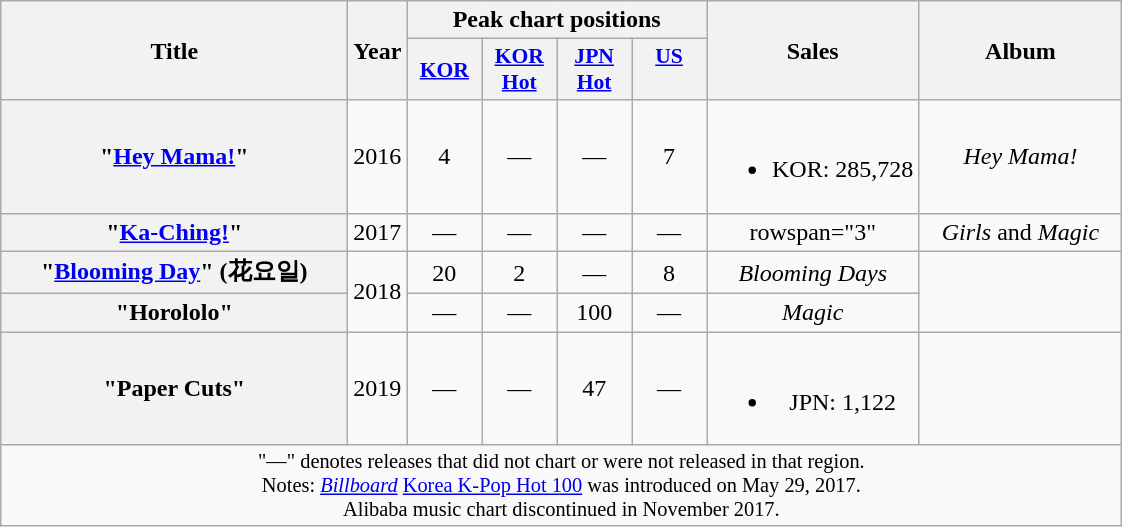<table class="wikitable plainrowheaders" style="text-align:center">
<tr>
<th rowspan="2" style="width:14em">Title</th>
<th rowspan="2">Year</th>
<th colspan="4">Peak chart positions</th>
<th rowspan="2">Sales</th>
<th rowspan="2" style="width:8em">Album</th>
</tr>
<tr>
<th scope="col" style="width:3em;font-size:90%"><a href='#'>KOR</a><br></th>
<th scope="col" style="width:3em;font-size:90%"><a href='#'>KOR<br>Hot</a><br></th>
<th scope="col" style="width:3em;font-size:90%"><a href='#'>JPN<br>Hot</a><br></th>
<th scope="col" style="width:3em;font-size:90%"><a href='#'>US<br></a><br></th>
</tr>
<tr>
<th scope="row">"<a href='#'>Hey Mama!</a>"</th>
<td>2016</td>
<td>4</td>
<td>—</td>
<td>—</td>
<td>7</td>
<td><br><ul><li>KOR: 285,728</li></ul></td>
<td><em>Hey Mama! </em></td>
</tr>
<tr>
<th scope="row">"<a href='#'>Ka-Ching!</a>"</th>
<td>2017</td>
<td>—</td>
<td>—</td>
<td>—</td>
<td>—</td>
<td>rowspan="3" </td>
<td><em>Girls</em> and <em>Magic</em></td>
</tr>
<tr>
<th scope="row">"<a href='#'>Blooming Day</a>" (花요일)</th>
<td rowspan="2">2018</td>
<td>20</td>
<td>2</td>
<td>—</td>
<td>8</td>
<td><em>Blooming Days</em></td>
</tr>
<tr>
<th scope="row">"Horololo"</th>
<td>—</td>
<td>—</td>
<td>100</td>
<td>—</td>
<td><em>Magic</em></td>
</tr>
<tr>
<th scope="row">"Paper Cuts"</th>
<td>2019</td>
<td>—</td>
<td>—</td>
<td>47</td>
<td>—</td>
<td><br><ul><li>JPN: 1,122</li></ul></td>
<td></td>
</tr>
<tr>
<td colspan="9" style="text-align:center; font-size:85%">"—" denotes releases that did not chart or were not released in that region.<br>Notes: <em><a href='#'>Billboard</a></em> <a href='#'>Korea K-Pop Hot 100</a> was introduced on May 29, 2017.<br>Alibaba music chart discontinued in November 2017.</td>
</tr>
</table>
